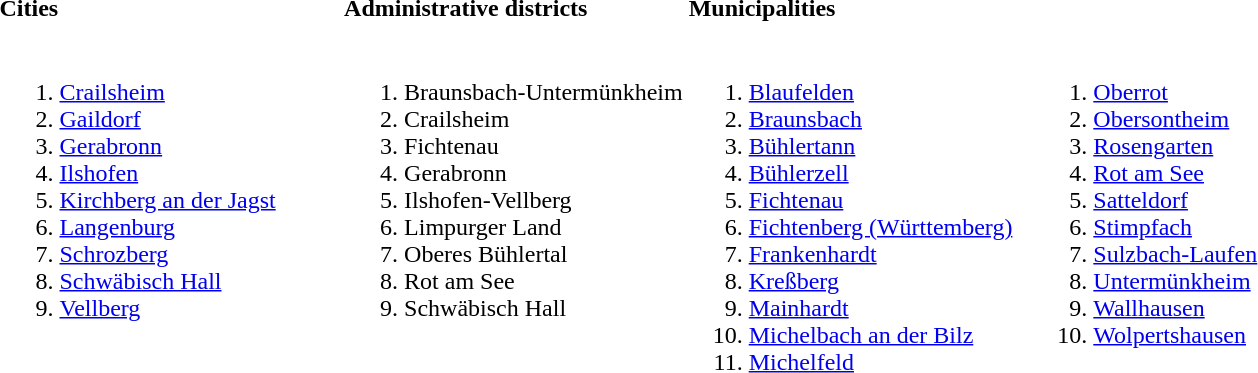<table>
<tr>
<th width=25% align=left>Cities</th>
<th width=25% align=left>Administrative districts</th>
<th width=25% align=left>Municipalities</th>
<th width=25%></th>
</tr>
<tr valign=top>
<td><br><ol><li><a href='#'>Crailsheim</a></li><li><a href='#'>Gaildorf</a></li><li><a href='#'>Gerabronn</a></li><li><a href='#'>Ilshofen</a></li><li><a href='#'>Kirchberg an der Jagst</a></li><li><a href='#'>Langenburg</a></li><li><a href='#'>Schrozberg</a></li><li><a href='#'>Schwäbisch Hall</a></li><li><a href='#'>Vellberg</a></li></ol></td>
<td><br><ol><li>Braunsbach-Untermünkheim</li><li>Crailsheim</li><li>Fichtenau</li><li>Gerabronn</li><li>Ilshofen-Vellberg</li><li>Limpurger Land</li><li>Oberes Bühlertal</li><li>Rot am See</li><li>Schwäbisch Hall</li></ol></td>
<td><br><ol><li><a href='#'>Blaufelden</a></li><li><a href='#'>Braunsbach</a></li><li><a href='#'>Bühlertann</a></li><li><a href='#'>Bühlerzell</a></li><li><a href='#'>Fichtenau</a></li><li><a href='#'>Fichtenberg (Württemberg)</a></li><li><a href='#'>Frankenhardt</a></li><li><a href='#'>Kreßberg</a></li><li><a href='#'>Mainhardt</a></li><li><a href='#'>Michelbach an der Bilz</a></li><li><a href='#'>Michelfeld</a></li></ol></td>
<td><br><ol>
<li><a href='#'>Oberrot</a>
<li><a href='#'>Obersontheim</a>
<li><a href='#'>Rosengarten</a>
<li><a href='#'>Rot am See</a>
<li><a href='#'>Satteldorf</a>
<li><a href='#'>Stimpfach</a>
<li><a href='#'>Sulzbach-Laufen</a>
<li><a href='#'>Untermünkheim</a>
<li><a href='#'>Wallhausen</a>
<li><a href='#'>Wolpertshausen</a>
</ol></td>
</tr>
</table>
